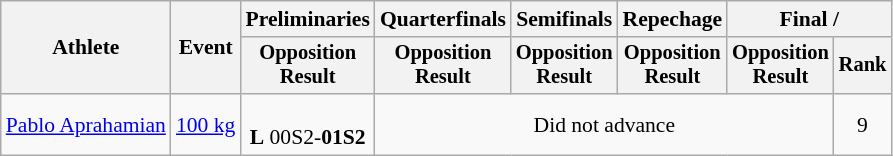<table class="wikitable" style="font-size:90%">
<tr>
<th rowspan=2>Athlete</th>
<th rowspan=2>Event</th>
<th>Preliminaries</th>
<th>Quarterfinals</th>
<th>Semifinals</th>
<th>Repechage</th>
<th colspan=2>Final / </th>
</tr>
<tr style="font-size:95%">
<th>Opposition<br>Result</th>
<th>Opposition<br>Result</th>
<th>Opposition<br>Result</th>
<th>Opposition<br>Result</th>
<th>Opposition<br>Result</th>
<th>Rank</th>
</tr>
<tr align=center>
<td align=left><a href='#'>Pablo Aprahamian</a></td>
<td align=left><a href='#'>100 kg</a></td>
<td><br><strong>L</strong> 00S2-<strong>01S2</strong></td>
<td colspan=4>Did not advance</td>
<td>9</td>
</tr>
</table>
